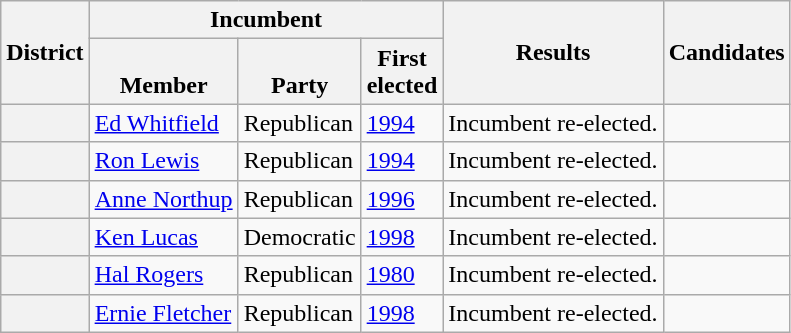<table class="wikitable sortable">
<tr>
<th rowspan=2>District</th>
<th colspan=3>Incumbent</th>
<th rowspan=2>Results</th>
<th rowspan=2 class="unsortable">Candidates</th>
</tr>
<tr valign=bottom>
<th>Member</th>
<th>Party</th>
<th>First<br>elected</th>
</tr>
<tr>
<th></th>
<td><a href='#'>Ed Whitfield</a></td>
<td>Republican</td>
<td><a href='#'>1994</a></td>
<td>Incumbent re-elected.</td>
<td nowrap></td>
</tr>
<tr>
<th></th>
<td><a href='#'>Ron Lewis</a></td>
<td>Republican</td>
<td><a href='#'>1994</a></td>
<td>Incumbent re-elected.</td>
<td nowrap></td>
</tr>
<tr>
<th></th>
<td><a href='#'>Anne Northup</a></td>
<td>Republican</td>
<td><a href='#'>1996</a></td>
<td>Incumbent re-elected.</td>
<td nowrap></td>
</tr>
<tr>
<th></th>
<td><a href='#'>Ken Lucas</a></td>
<td>Democratic</td>
<td><a href='#'>1998</a></td>
<td>Incumbent re-elected.</td>
<td nowrap></td>
</tr>
<tr>
<th></th>
<td><a href='#'>Hal Rogers</a></td>
<td>Republican</td>
<td><a href='#'>1980</a></td>
<td>Incumbent re-elected.</td>
<td nowrap></td>
</tr>
<tr>
<th></th>
<td><a href='#'>Ernie Fletcher</a></td>
<td>Republican</td>
<td><a href='#'>1998</a></td>
<td>Incumbent re-elected.</td>
<td nowrap></td>
</tr>
</table>
